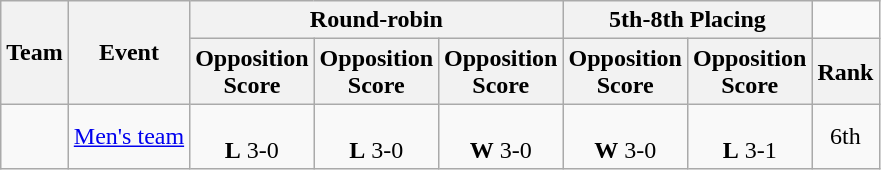<table class="wikitable">
<tr>
<th rowspan="2">Team</th>
<th rowspan="2">Event</th>
<th colspan="3">Round-robin</th>
<th colspan="2">5th-8th Placing</th>
</tr>
<tr>
<th>Opposition<br>Score</th>
<th>Opposition<br>Score</th>
<th>Opposition<br>Score</th>
<th>Opposition<br>Score</th>
<th>Opposition<br>Score</th>
<th>Rank</th>
</tr>
<tr align="center">
<td align="left"></td>
<td align="left"><a href='#'>Men's team</a></td>
<td><br> <strong>L</strong> 3-0</td>
<td><br> <strong>L</strong> 3-0</td>
<td><br> <strong>W</strong> 3-0</td>
<td><br> <strong>W</strong> 3-0</td>
<td><br> <strong>L</strong> 3-1</td>
<td>6th</td>
</tr>
</table>
